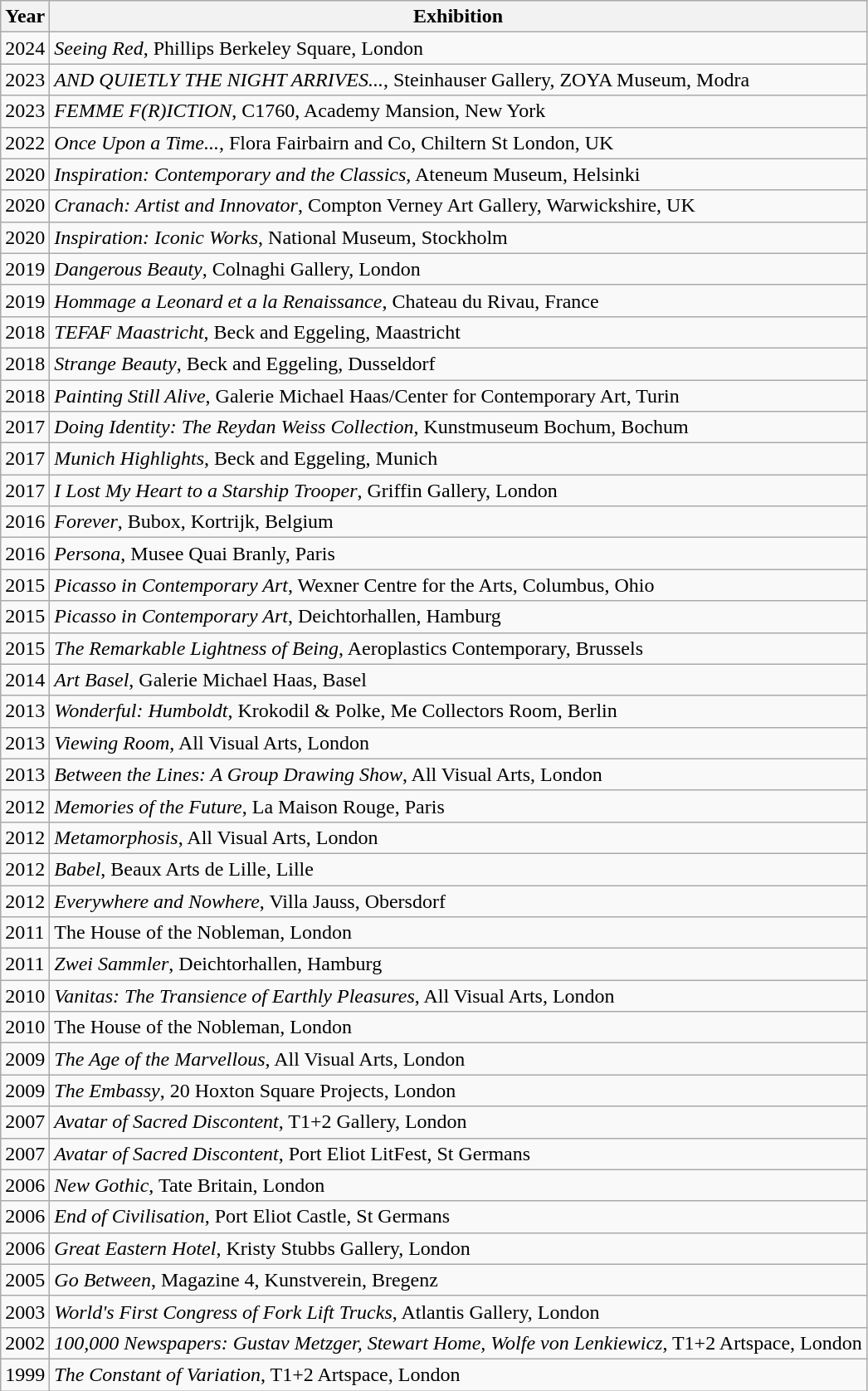<table class="wikitable">
<tr>
<th>Year</th>
<th>Exhibition</th>
</tr>
<tr>
<td>2024</td>
<td><em>Seeing Red</em>, Phillips Berkeley Square, London</td>
</tr>
<tr>
<td>2023</td>
<td><em>AND QUIETLY THE NIGHT ARRIVES...</em>, Steinhauser Gallery, ZOYA Museum, Modra</td>
</tr>
<tr>
<td>2023</td>
<td><em>FEMME F(R)ICTION</em>, C1760, Academy Mansion, New York</td>
</tr>
<tr>
<td>2022</td>
<td><em>Once Upon a Time...</em>, Flora Fairbairn and Co, Chiltern St London, UK</td>
</tr>
<tr>
<td>2020</td>
<td><em>Inspiration: Contemporary and the Classics</em>, Ateneum Museum, Helsinki</td>
</tr>
<tr>
<td>2020</td>
<td><em>Cranach: Artist and Innovator</em>, Compton Verney Art Gallery, Warwickshire, UK</td>
</tr>
<tr>
<td>2020</td>
<td><em>Inspiration: Iconic Works</em>, National Museum, Stockholm</td>
</tr>
<tr>
<td>2019</td>
<td><em>Dangerous Beauty</em>, Colnaghi Gallery, London</td>
</tr>
<tr>
<td>2019</td>
<td><em>Hommage a Leonard et a la Renaissance</em>, Chateau du Rivau, France</td>
</tr>
<tr>
<td>2018</td>
<td><em>TEFAF Maastricht</em>, Beck and Eggeling, Maastricht</td>
</tr>
<tr>
<td>2018</td>
<td><em>Strange Beauty</em>, Beck and Eggeling, Dusseldorf</td>
</tr>
<tr>
<td>2018</td>
<td><em>Painting Still Alive</em>, Galerie Michael Haas/Center for Contemporary Art, Turin</td>
</tr>
<tr>
<td>2017</td>
<td><em>Doing Identity: The Reydan Weiss Collection</em>, Kunstmuseum Bochum, Bochum</td>
</tr>
<tr>
<td>2017</td>
<td><em>Munich Highlights</em>, Beck and Eggeling, Munich</td>
</tr>
<tr>
<td>2017</td>
<td><em>I Lost My Heart to a Starship Trooper</em>, Griffin Gallery, London</td>
</tr>
<tr>
<td>2016</td>
<td><em>Forever</em>, Bubox, Kortrijk, Belgium</td>
</tr>
<tr>
<td>2016</td>
<td><em>Persona</em>, Musee Quai Branly, Paris</td>
</tr>
<tr>
<td>2015</td>
<td><em>Picasso in Contemporary Art</em>, Wexner Centre for the Arts, Columbus, Ohio</td>
</tr>
<tr>
<td>2015</td>
<td><em>Picasso in Contemporary Art</em>, Deichtorhallen, Hamburg</td>
</tr>
<tr>
<td>2015</td>
<td><em>The Remarkable Lightness of Being</em>, Aeroplastics Contemporary, Brussels</td>
</tr>
<tr>
<td>2014</td>
<td><em>Art Basel</em>, Galerie Michael Haas, Basel</td>
</tr>
<tr>
<td>2013</td>
<td><em>Wonderful: Humboldt</em>, Krokodil & Polke, Me Collectors Room, Berlin</td>
</tr>
<tr>
<td>2013</td>
<td><em>Viewing Room</em>, All Visual Arts, London</td>
</tr>
<tr>
<td>2013</td>
<td><em>Between the Lines: A Group Drawing Show</em>, All Visual Arts, London</td>
</tr>
<tr>
<td>2012</td>
<td><em>Memories of the Future</em>, La Maison Rouge, Paris</td>
</tr>
<tr>
<td>2012</td>
<td><em>Metamorphosis</em>, All Visual Arts, London</td>
</tr>
<tr>
<td>2012</td>
<td><em>Babel</em>, Beaux Arts de Lille, Lille</td>
</tr>
<tr>
<td>2012</td>
<td><em>Everywhere and Nowhere</em>, Villa Jauss, Obersdorf</td>
</tr>
<tr>
<td>2011</td>
<td>The House of the Nobleman, London</td>
</tr>
<tr>
<td>2011</td>
<td><em>Zwei Sammler</em>, Deichtorhallen, Hamburg</td>
</tr>
<tr>
<td>2010</td>
<td><em>Vanitas: The Transience of Earthly Pleasures</em>, All Visual Arts, London</td>
</tr>
<tr>
<td>2010</td>
<td>The House of the Nobleman, London</td>
</tr>
<tr>
<td>2009</td>
<td><em>The Age of the Marvellous</em>, All Visual Arts, London</td>
</tr>
<tr>
<td>2009</td>
<td><em>The Embassy</em>, 20 Hoxton Square Projects, London</td>
</tr>
<tr>
<td>2007</td>
<td><em>Avatar of Sacred Discontent</em>, T1+2 Gallery, London</td>
</tr>
<tr>
<td>2007</td>
<td><em>Avatar of Sacred Discontent</em>, Port Eliot LitFest, St Germans</td>
</tr>
<tr>
<td>2006</td>
<td><em>New Gothic</em>, Tate Britain, London</td>
</tr>
<tr>
<td>2006</td>
<td><em>End of Civilisation</em>, Port Eliot Castle, St Germans</td>
</tr>
<tr>
<td>2006</td>
<td><em>Great Eastern Hotel</em>, Kristy Stubbs Gallery, London</td>
</tr>
<tr>
<td>2005</td>
<td><em>Go Between</em>, Magazine 4, Kunstverein, Bregenz</td>
</tr>
<tr>
<td>2003</td>
<td><em>World's First Congress of Fork Lift Trucks</em>, Atlantis Gallery, London</td>
</tr>
<tr>
<td>2002</td>
<td><em>100,000 Newspapers: Gustav Metzger, Stewart Home, Wolfe von Lenkiewicz</em>, T1+2 Artspace, London</td>
</tr>
<tr>
<td>1999</td>
<td><em>The Constant of Variation</em>, T1+2 Artspace, London</td>
</tr>
</table>
